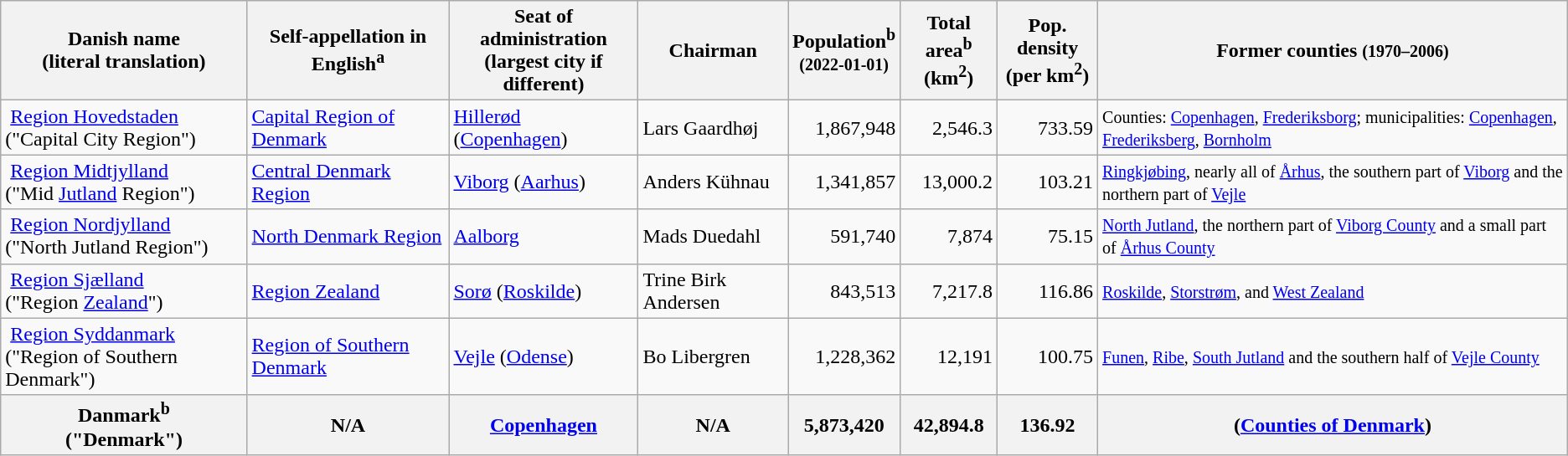<table class="wikitable sortable">
<tr>
<th>Danish name<br>(literal translation)</th>
<th>Self-appellation in English<sup>a</sup></th>
<th>Seat of administration<br>(largest city if different)</th>
<th>Chairman</th>
<th>Population<sup>b</sup><br><small>(2022-01-01)</small></th>
<th>Total area<sup>b</sup><br>(km<sup>2</sup>)</th>
<th>Pop. density<br>(per km<sup>2</sup>)</th>
<th>Former counties <small>(1970–2006)</small></th>
</tr>
<tr>
<td> <a href='#'>Region Hovedstaden</a><br>("Capital City Region")</td>
<td><a href='#'>Capital Region of Denmark</a></td>
<td><a href='#'>Hillerød</a> (<a href='#'>Copenhagen</a>)</td>
<td>Lars Gaardhøj</td>
<td align="right">1,867,948</td>
<td align="right">2,546.3</td>
<td align="right">733.59</td>
<td><small>Counties: <a href='#'>Copenhagen</a>, <a href='#'>Frederiksborg</a>; municipalities: <a href='#'>Copenhagen</a>, <a href='#'>Frederiksberg</a>, <a href='#'>Bornholm</a></small></td>
</tr>
<tr>
<td> <a href='#'>Region Midtjylland</a><br>("Mid <a href='#'>Jutland</a> Region")</td>
<td><a href='#'>Central Denmark Region</a></td>
<td><a href='#'>Viborg</a> (<a href='#'>Aarhus</a>)</td>
<td>Anders Kühnau</td>
<td align="right">1,341,857</td>
<td align="right">13,000.2</td>
<td align="right">103.21</td>
<td><small><a href='#'>Ringkjøbing</a>, nearly all of <a href='#'>Århus</a>, the southern part of <a href='#'>Viborg</a> and the northern part of <a href='#'>Vejle</a></small></td>
</tr>
<tr>
<td> <a href='#'>Region Nordjylland</a><br>("North Jutland Region")</td>
<td><a href='#'>North Denmark Region</a></td>
<td><a href='#'>Aalborg</a></td>
<td>Mads Duedahl</td>
<td align="right">591,740</td>
<td align="right">7,874</td>
<td align="right">75.15</td>
<td><small><a href='#'>North Jutland</a>, the northern part of <a href='#'>Viborg County</a> and a small part of <a href='#'>Århus County</a></small></td>
</tr>
<tr>
<td> <a href='#'>Region Sjælland</a><br>("Region <a href='#'>Zealand</a>")</td>
<td><a href='#'>Region Zealand</a></td>
<td><a href='#'>Sorø</a> (<a href='#'>Roskilde</a>)</td>
<td>Trine Birk Andersen</td>
<td align="right">843,513</td>
<td align="right">7,217.8</td>
<td align="right">116.86</td>
<td><small><a href='#'>Roskilde</a>, <a href='#'>Storstrøm</a>, and <a href='#'>West Zealand</a></small></td>
</tr>
<tr>
<td> <a href='#'>Region Syddanmark</a><br>("Region of Southern Denmark")</td>
<td><a href='#'>Region of Southern Denmark</a></td>
<td><a href='#'>Vejle</a> (<a href='#'>Odense</a>)</td>
<td>Bo Libergren</td>
<td align="right">1,228,362</td>
<td align="right">12,191</td>
<td align="right">100.75</td>
<td><small><a href='#'>Funen</a>, <a href='#'>Ribe</a>, <a href='#'>South Jutland</a> and the southern half of <a href='#'>Vejle County</a></small></td>
</tr>
<tr class="sortbottom">
<th>Danmark<sup>b</sup><br>("Denmark")</th>
<th>N/A</th>
<th><a href='#'>Copenhagen</a></th>
<th>N/A</th>
<th align="right">5,873,420</th>
<th align="right">42,894.8</th>
<th align="right">136.92</th>
<th>(<a href='#'>Counties of Denmark</a>)</th>
</tr>
</table>
